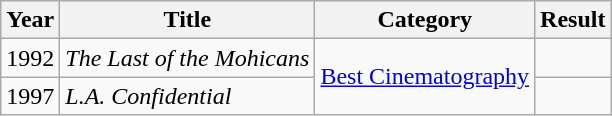<table class="wikitable">
<tr>
<th>Year</th>
<th>Title</th>
<th>Category</th>
<th>Result</th>
</tr>
<tr>
<td>1992</td>
<td><em>The Last of the Mohicans</em></td>
<td rowspan=2><a href='#'>Best Cinematography</a></td>
<td></td>
</tr>
<tr>
<td>1997</td>
<td><em>L.A. Confidential</em></td>
<td></td>
</tr>
</table>
